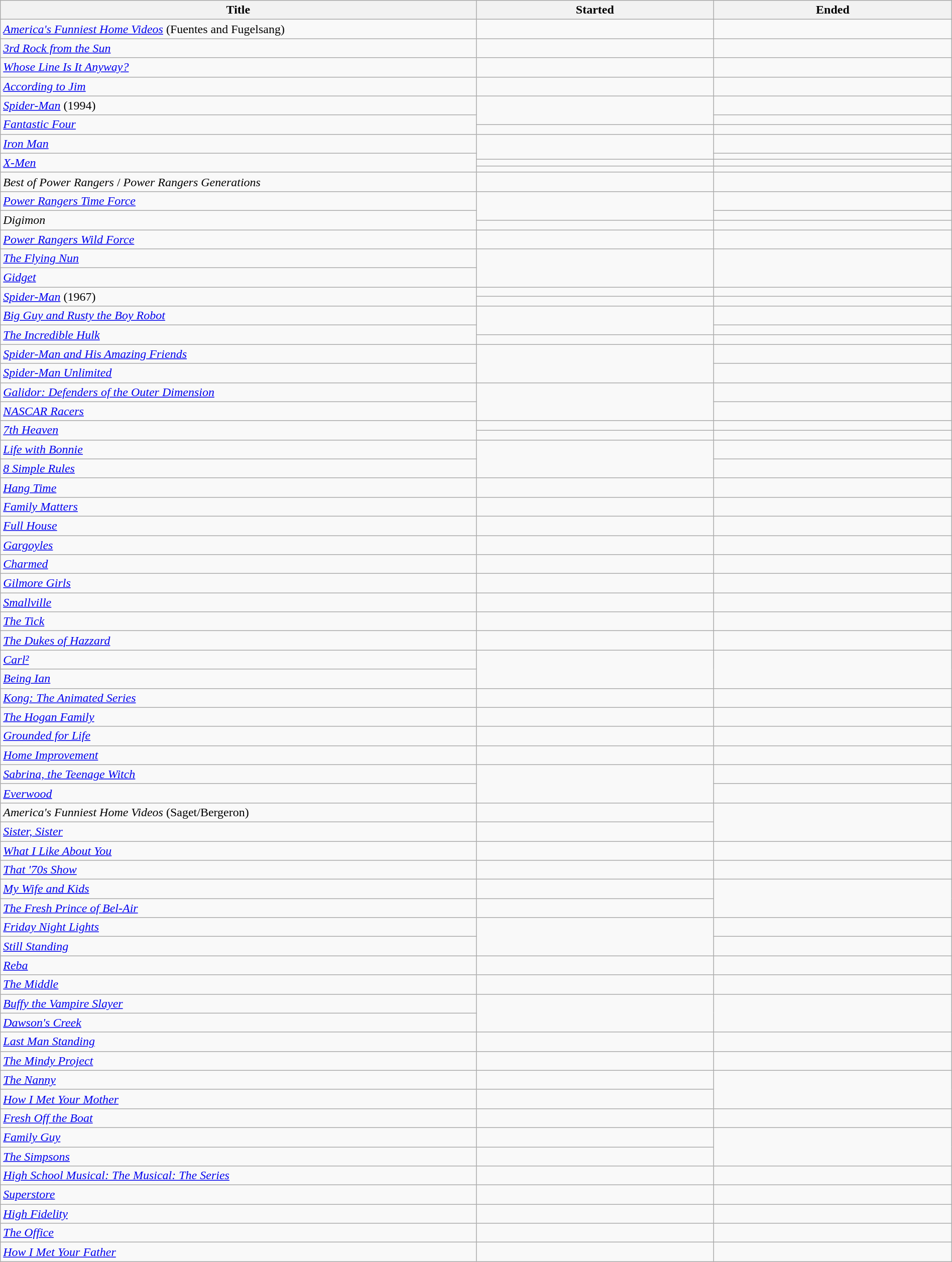<table class="wikitable sortable" style="width:100%;text-align:center;">
<tr>
<th scope="col" style="width:50%;">Title</th>
<th scope="col" style="width:25%;">Started</th>
<th scope="col" style="width:25%;">Ended</th>
</tr>
<tr>
<td scope="row" style="text-align:left;"><em><a href='#'>America's Funniest Home Videos</a></em> (Fuentes and Fugelsang)</td>
<td></td>
<td></td>
</tr>
<tr>
<td scope="row" style="text-align:left;"><em><a href='#'>3rd Rock from the Sun</a></em></td>
<td></td>
<td></td>
</tr>
<tr>
<td scope="row" style="text-align:left;"><em><a href='#'>Whose Line Is It Anyway?</a></em></td>
<td></td>
<td></td>
</tr>
<tr>
<td scope="row" style="text-align:left;"><em><a href='#'>According to Jim</a></em></td>
<td></td>
<td></td>
</tr>
<tr>
<td scope="row" style="text-align:left;"><em><a href='#'>Spider-Man</a></em> (1994)</td>
<td rowspan="2"></td>
<td></td>
</tr>
<tr>
<td scope="row" style="text-align:left;" rowspan="2"><em><a href='#'>Fantastic Four</a></em></td>
<td></td>
</tr>
<tr>
<td scope="row" style="text-align:center;"></td>
<td></td>
</tr>
<tr>
<td scope="row" style="text-align:left;"><em><a href='#'>Iron Man</a></em></td>
<td rowspan="2"></td>
<td></td>
</tr>
<tr>
<td scope="row" style="text-align:left;" rowspan="3"><em><a href='#'>X-Men</a></em></td>
<td></td>
</tr>
<tr>
<td scope="row" style="text-align:center;"></td>
<td></td>
</tr>
<tr>
<td scope="row" style="text-align:center;"></td>
<td></td>
</tr>
<tr>
<td scope="row" style="text-align:left;"><em>Best of Power Rangers</em> / <em>Power Rangers Generations</em></td>
<td></td>
<td></td>
</tr>
<tr>
<td scope="row" style="text-align:left;"><em><a href='#'>Power Rangers Time Force</a></em></td>
<td rowspan="2"></td>
<td></td>
</tr>
<tr>
<td scope="row" style="text-align:left;" rowspan="2"><em>Digimon</em></td>
<td></td>
</tr>
<tr>
<td scope="row" style="text-align:center;"></td>
<td></td>
</tr>
<tr>
<td scope="row" style="text-align:left;"><em><a href='#'>Power Rangers Wild Force</a></em></td>
<td></td>
<td></td>
</tr>
<tr>
<td scope="row" style="text-align:left;"><em><a href='#'>The Flying Nun</a></em></td>
<td rowspan="2"></td>
<td rowspan="2"></td>
</tr>
<tr>
<td scope="row" style="text-align:left;"><em><a href='#'>Gidget</a></em></td>
</tr>
<tr>
<td scope="row" style="text-align:left;" rowspan="2"><em><a href='#'>Spider-Man</a></em> (1967)</td>
<td></td>
<td></td>
</tr>
<tr>
<td scope="row" style="text-align:center;"></td>
<td></td>
</tr>
<tr>
<td scope="row" style="text-align:left;"><em><a href='#'>Big Guy and Rusty the Boy Robot</a></em></td>
<td rowspan="2"></td>
<td></td>
</tr>
<tr>
<td scope="row" style="text-align:left;" rowspan="2"><em><a href='#'>The Incredible Hulk</a></em></td>
<td></td>
</tr>
<tr>
<td scope="row" style="text-align:center;"></td>
<td></td>
</tr>
<tr>
<td scope="row" style="text-align:left;"><em><a href='#'>Spider-Man and His Amazing Friends</a></em></td>
<td rowspan="2"></td>
<td></td>
</tr>
<tr>
<td scope="row" style="text-align:left;"><em><a href='#'>Spider-Man Unlimited</a></em></td>
<td></td>
</tr>
<tr>
<td scope="row" style="text-align:left;"><em><a href='#'>Galidor: Defenders of the Outer Dimension</a></em></td>
<td rowspan="2"></td>
<td></td>
</tr>
<tr>
<td scope="row" style="text-align:left;"><em><a href='#'>NASCAR Racers</a></em></td>
<td></td>
</tr>
<tr>
<td scope="row" style="text-align:left;" rowspan="2"><em><a href='#'>7th Heaven</a></em></td>
<td></td>
<td></td>
</tr>
<tr>
<td scope="row" style="text-align:center;"></td>
<td></td>
</tr>
<tr>
<td scope="row" style="text-align:left;"><em><a href='#'>Life with Bonnie</a></em></td>
<td rowspan="2"></td>
<td></td>
</tr>
<tr>
<td scope="row" style="text-align:left;"><em><a href='#'>8 Simple Rules</a></em></td>
<td></td>
</tr>
<tr>
<td scope="row" style="text-align:left;"><em><a href='#'>Hang Time</a></em></td>
<td></td>
<td></td>
</tr>
<tr>
<td scope="row" style="text-align:left;"><em><a href='#'>Family Matters</a></em></td>
<td></td>
<td></td>
</tr>
<tr>
<td scope="row" style="text-align:left;"><em><a href='#'>Full House</a></em></td>
<td></td>
<td></td>
</tr>
<tr>
<td scope="row" style="text-align:left;"><em><a href='#'>Gargoyles</a></em></td>
<td></td>
<td></td>
</tr>
<tr>
<td scope="row" style="text-align:left;"><em><a href='#'>Charmed</a></em></td>
<td></td>
<td></td>
</tr>
<tr>
<td scope="row" style="text-align:left;"><em><a href='#'>Gilmore Girls</a></em></td>
<td></td>
<td></td>
</tr>
<tr>
<td scope="row" style="text-align:left;"><em><a href='#'>Smallville</a></em></td>
<td></td>
<td></td>
</tr>
<tr>
<td scope="row" style="text-align:left;"><em><a href='#'>The Tick</a></em></td>
<td></td>
<td></td>
</tr>
<tr>
<td scope="row" style="text-align:left;"><em><a href='#'>The Dukes of Hazzard</a></em></td>
<td></td>
<td></td>
</tr>
<tr>
<td scope="row" style="text-align:left;"><em><a href='#'>Carl²</a></em></td>
<td rowspan=2></td>
<td rowspan=2></td>
</tr>
<tr>
<td scope="row" style="text-align:left;"><em><a href='#'>Being Ian</a></em></td>
</tr>
<tr>
<td scope="row" style="text-align:left;"><em><a href='#'>Kong: The Animated Series</a></em></td>
<td></td>
<td></td>
</tr>
<tr>
<td scope="row" style="text-align:left;"><em><a href='#'>The Hogan Family</a></em></td>
<td></td>
<td></td>
</tr>
<tr>
<td scope="row" style="text-align:left;"><em><a href='#'>Grounded for Life</a></em></td>
<td></td>
<td></td>
</tr>
<tr>
<td scope="row" style="text-align:left;"><em><a href='#'>Home Improvement</a></em></td>
<td></td>
<td></td>
</tr>
<tr>
<td scope="row" style="text-align:left;"><em><a href='#'>Sabrina, the Teenage Witch</a></em></td>
<td rowspan="2"></td>
<td></td>
</tr>
<tr>
<td scope="row" style="text-align:left;"><em><a href='#'>Everwood</a></em></td>
<td></td>
</tr>
<tr>
<td scope="row" style="text-align:left;"><em>America's Funniest Home Videos</em> (Saget/Bergeron)</td>
<td></td>
<td rowspan="2"></td>
</tr>
<tr>
<td scope="row" style="text-align:left;"><em><a href='#'>Sister, Sister</a></em></td>
<td></td>
</tr>
<tr>
<td scope="row" style="text-align:left;"><em><a href='#'>What I Like About You</a></em></td>
<td></td>
<td></td>
</tr>
<tr>
<td scope="row" style="text-align:left;"><em><a href='#'>That '70s Show</a></em></td>
<td></td>
<td></td>
</tr>
<tr>
<td scope="row" style="text-align:left;"><em><a href='#'>My Wife and Kids</a></em></td>
<td></td>
<td rowspan="2"></td>
</tr>
<tr>
<td scope="row" style="text-align:left;"><em><a href='#'>The Fresh Prince of Bel-Air</a></em></td>
<td></td>
</tr>
<tr>
<td scope="row" style="text-align:left;"><em><a href='#'>Friday Night Lights</a></em></td>
<td rowspan="2"></td>
<td></td>
</tr>
<tr>
<td scope="row" style="text-align:left;"><em><a href='#'>Still Standing</a></em></td>
<td></td>
</tr>
<tr>
<td scope="row" style="text-align:left;"><em><a href='#'>Reba</a></em></td>
<td></td>
<td></td>
</tr>
<tr>
<td scope="row" style="text-align:left;"><em><a href='#'>The Middle</a></em></td>
<td></td>
<td></td>
</tr>
<tr>
<td scope="row" style="text-align:left;"><em><a href='#'>Buffy the Vampire Slayer</a></em></td>
<td rowspan="2"></td>
<td rowspan="2"></td>
</tr>
<tr>
<td scope="row" style="text-align:left;"><em><a href='#'>Dawson's Creek</a></em></td>
</tr>
<tr>
<td scope="row" style="text-align:left;"><em><a href='#'>Last Man Standing</a></em></td>
<td></td>
<td></td>
</tr>
<tr>
<td scope="row" style="text-align:left;"><em><a href='#'>The Mindy Project</a></em></td>
<td></td>
<td></td>
</tr>
<tr>
<td scope="row" style="text-align:left;"><em><a href='#'>The Nanny</a></em></td>
<td></td>
<td rowspan="2"></td>
</tr>
<tr>
<td scope="row" style="text-align:left;"><em><a href='#'>How I Met Your Mother</a></em></td>
<td></td>
</tr>
<tr>
<td scope="row" style="text-align:left;"><em><a href='#'>Fresh Off the Boat</a></em></td>
<td></td>
<td></td>
</tr>
<tr>
<td scope="row" style="text-align:left;"><em><a href='#'>Family Guy</a></em></td>
<td></td>
<td rowspan="2"></td>
</tr>
<tr>
<td scope="row" style="text-align:left;"><em><a href='#'>The Simpsons</a></em></td>
<td></td>
</tr>
<tr>
<td scope="row" style="text-align:left;"><em><a href='#'>High School Musical: The Musical: The Series</a></em></td>
<td></td>
<td></td>
</tr>
<tr>
<td scope="row" style="text-align:left;"><em><a href='#'>Superstore</a></em></td>
<td></td>
<td></td>
</tr>
<tr>
<td scope="row" style="text-align:left;"><em><a href='#'>High Fidelity</a></em></td>
<td></td>
<td></td>
</tr>
<tr>
<td scope="row" style="text-align:left;"><em><a href='#'>The Office</a></em></td>
<td></td>
<td></td>
</tr>
<tr>
<td scope="row" style="text-align:left;"><em><a href='#'>How I Met Your Father</a></em></td>
<td></td>
<td></td>
</tr>
</table>
